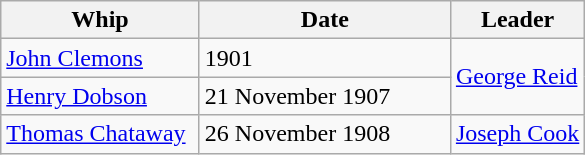<table class=wikitable>
<tr>
<th width=125px>Whip</th>
<th width=160px>Date</th>
<th>Leader</th>
</tr>
<tr>
<td><a href='#'>John Clemons</a></td>
<td>1901</td>
<td rowspan=2><a href='#'>George Reid</a></td>
</tr>
<tr>
<td><a href='#'>Henry Dobson</a></td>
<td>21 November 1907</td>
</tr>
<tr>
<td><a href='#'>Thomas Chataway</a></td>
<td>26 November 1908</td>
<td><a href='#'>Joseph Cook</a></td>
</tr>
</table>
